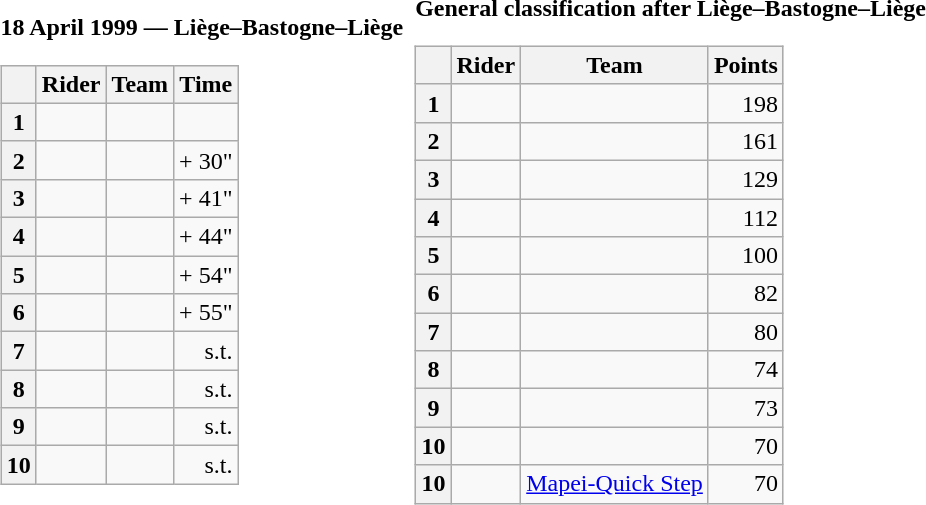<table>
<tr>
<td><strong>18 April 1999 — Liège–Bastogne–Liège </strong><br><table class="wikitable">
<tr>
<th></th>
<th>Rider</th>
<th>Team</th>
<th>Time</th>
</tr>
<tr>
<th>1</th>
<td></td>
<td></td>
<td align="right"></td>
</tr>
<tr>
<th>2</th>
<td></td>
<td></td>
<td align="right">+ 30"</td>
</tr>
<tr>
<th>3</th>
<td></td>
<td></td>
<td align="right">+ 41"</td>
</tr>
<tr>
<th>4</th>
<td></td>
<td></td>
<td align="right">+ 44"</td>
</tr>
<tr>
<th>5</th>
<td></td>
<td></td>
<td align="right">+ 54"</td>
</tr>
<tr>
<th>6</th>
<td></td>
<td></td>
<td align="right">+ 55"</td>
</tr>
<tr>
<th>7</th>
<td></td>
<td></td>
<td align="right">s.t.</td>
</tr>
<tr>
<th>8</th>
<td></td>
<td></td>
<td align="right">s.t.</td>
</tr>
<tr>
<th>9</th>
<td></td>
<td></td>
<td align="right">s.t.</td>
</tr>
<tr>
<th>10</th>
<td></td>
<td></td>
<td align="right">s.t.</td>
</tr>
</table>
</td>
<td></td>
<td><strong>General classification after Liège–Bastogne–Liège</strong><br><table class="wikitable">
<tr>
<th></th>
<th>Rider</th>
<th>Team</th>
<th>Points</th>
</tr>
<tr>
<th>1</th>
<td>  </td>
<td></td>
<td align="right">198</td>
</tr>
<tr>
<th>2</th>
<td></td>
<td></td>
<td align="right">161</td>
</tr>
<tr>
<th>3</th>
<td></td>
<td></td>
<td align="right">129</td>
</tr>
<tr>
<th>4</th>
<td></td>
<td></td>
<td align="right">112</td>
</tr>
<tr>
<th>5</th>
<td></td>
<td></td>
<td align="right">100</td>
</tr>
<tr>
<th>6</th>
<td></td>
<td></td>
<td align="right">82</td>
</tr>
<tr>
<th>7</th>
<td></td>
<td></td>
<td align="right">80</td>
</tr>
<tr>
<th>8</th>
<td></td>
<td></td>
<td align="right">74</td>
</tr>
<tr>
<th>9</th>
<td></td>
<td></td>
<td align="right">73</td>
</tr>
<tr>
<th>10</th>
<td></td>
<td></td>
<td align="right">70</td>
</tr>
<tr>
<th>10</th>
<td></td>
<td><a href='#'>Mapei-Quick Step</a></td>
<td align="right">70</td>
</tr>
</table>
</td>
</tr>
</table>
